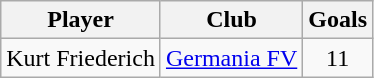<table class="wikitable" style="text-align: center;">
<tr>
<th>Player</th>
<th>Club</th>
<th>Goals</th>
</tr>
<tr>
<td> Kurt Friederich</td>
<td><a href='#'>Germania FV</a></td>
<td>11</td>
</tr>
</table>
